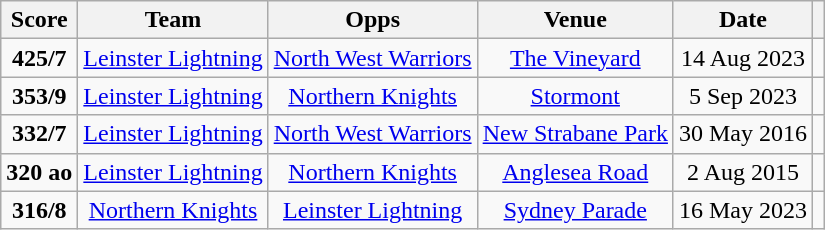<table class="wikitable" style="text-align:center;">
<tr>
<th>Score</th>
<th>Team</th>
<th>Opps</th>
<th>Venue</th>
<th>Date</th>
<th></th>
</tr>
<tr>
<td><strong>425/7</strong></td>
<td><a href='#'>Leinster Lightning</a></td>
<td><a href='#'>North West Warriors</a></td>
<td><a href='#'>The Vineyard</a></td>
<td>14 Aug 2023</td>
<td></td>
</tr>
<tr>
<td><strong>353/9</strong></td>
<td><a href='#'>Leinster Lightning</a></td>
<td><a href='#'>Northern Knights</a></td>
<td><a href='#'>Stormont</a></td>
<td>5 Sep 2023</td>
<td></td>
</tr>
<tr>
<td><strong>332/7</strong></td>
<td><a href='#'>Leinster Lightning</a></td>
<td><a href='#'>North West Warriors</a></td>
<td><a href='#'>New Strabane Park</a></td>
<td>30 May 2016</td>
<td></td>
</tr>
<tr>
<td><strong>320 ao</strong></td>
<td><a href='#'>Leinster Lightning</a></td>
<td><a href='#'>Northern Knights</a></td>
<td><a href='#'>Anglesea Road</a></td>
<td>2 Aug 2015</td>
<td></td>
</tr>
<tr>
<td><strong>316/8</strong></td>
<td><a href='#'>Northern Knights</a></td>
<td><a href='#'>Leinster Lightning</a></td>
<td><a href='#'>Sydney Parade</a></td>
<td>16 May 2023</td>
<td></td>
</tr>
</table>
